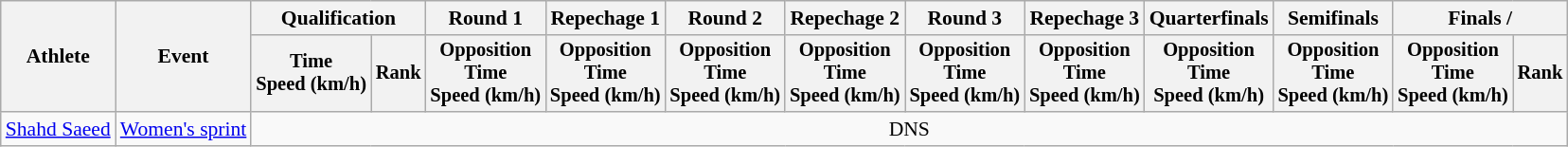<table class="wikitable" style="font-size:90%;text-align:center">
<tr>
<th rowspan="2">Athlete</th>
<th rowspan="2">Event</th>
<th colspan="2">Qualification</th>
<th>Round 1</th>
<th>Repechage 1</th>
<th>Round 2</th>
<th>Repechage 2</th>
<th>Round 3</th>
<th>Repechage 3</th>
<th>Quarterfinals</th>
<th>Semifinals</th>
<th colspan="2">Finals / </th>
</tr>
<tr style="font-size:95%">
<th>Time<br>Speed (km/h)</th>
<th>Rank</th>
<th>Opposition<br>Time<br>Speed (km/h)</th>
<th>Opposition<br>Time<br>Speed (km/h)</th>
<th>Opposition<br>Time<br>Speed (km/h)</th>
<th>Opposition<br>Time<br>Speed (km/h)</th>
<th>Opposition<br>Time<br>Speed (km/h)</th>
<th>Opposition<br>Time<br>Speed (km/h)</th>
<th>Opposition<br>Time<br>Speed (km/h)</th>
<th>Opposition<br>Time<br>Speed (km/h)</th>
<th>Opposition<br>Time<br>Speed (km/h)</th>
<th>Rank</th>
</tr>
<tr>
<td align="left"><a href='#'>Shahd Saeed</a></td>
<td align="left"><a href='#'>Women's sprint</a></td>
<td colspan="12">DNS</td>
</tr>
</table>
